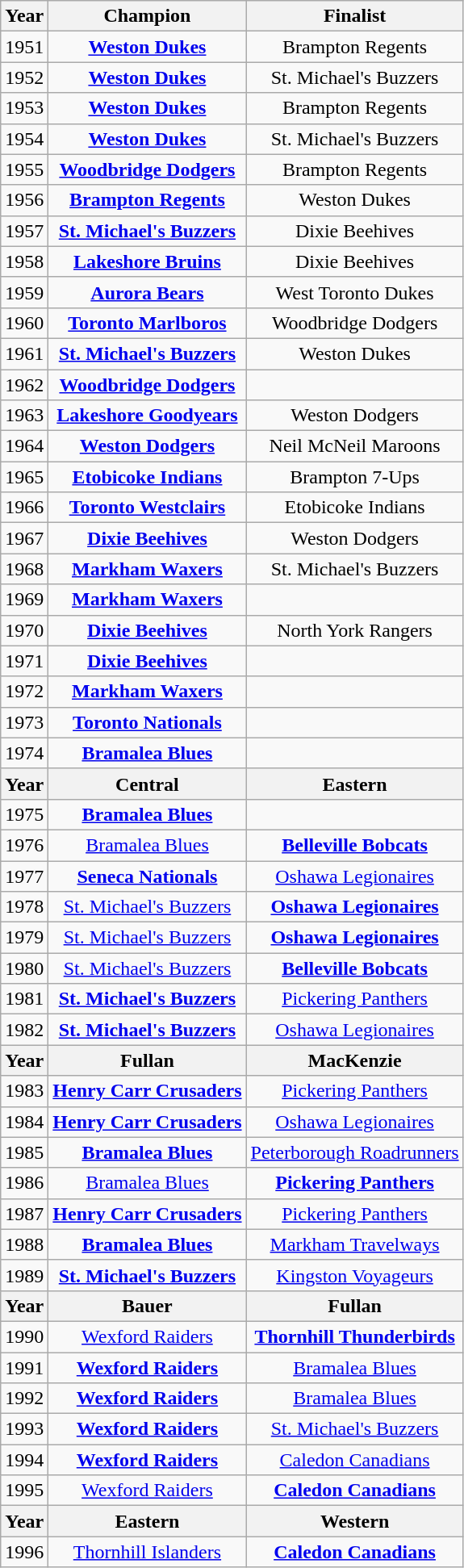<table class="wikitable" style="text-align: center">
<tr>
<th>Year</th>
<th>Champion</th>
<th>Finalist</th>
</tr>
<tr>
<td>1951</td>
<td><strong><a href='#'>Weston Dukes</a></strong></td>
<td>Brampton Regents</td>
</tr>
<tr>
<td>1952</td>
<td><strong><a href='#'>Weston Dukes</a></strong></td>
<td>St. Michael's Buzzers</td>
</tr>
<tr>
<td>1953</td>
<td><strong><a href='#'>Weston Dukes</a></strong></td>
<td>Brampton Regents</td>
</tr>
<tr>
<td>1954</td>
<td><strong><a href='#'>Weston Dukes</a></strong></td>
<td>St. Michael's Buzzers</td>
</tr>
<tr>
<td>1955</td>
<td><strong><a href='#'>Woodbridge Dodgers</a></strong></td>
<td>Brampton Regents</td>
</tr>
<tr>
<td>1956</td>
<td><strong><a href='#'>Brampton Regents</a></strong></td>
<td>Weston Dukes</td>
</tr>
<tr>
<td>1957</td>
<td><strong><a href='#'>St. Michael's Buzzers</a></strong></td>
<td>Dixie Beehives</td>
</tr>
<tr>
<td>1958</td>
<td><strong><a href='#'>Lakeshore Bruins</a></strong></td>
<td>Dixie Beehives</td>
</tr>
<tr>
<td>1959</td>
<td><strong><a href='#'>Aurora Bears</a></strong></td>
<td>West Toronto Dukes</td>
</tr>
<tr>
<td>1960</td>
<td><strong><a href='#'>Toronto Marlboros</a></strong></td>
<td>Woodbridge Dodgers</td>
</tr>
<tr>
<td>1961</td>
<td><strong><a href='#'>St. Michael's Buzzers</a></strong></td>
<td>Weston Dukes</td>
</tr>
<tr>
<td>1962</td>
<td><strong><a href='#'>Woodbridge Dodgers</a></strong></td>
<td></td>
</tr>
<tr>
<td>1963</td>
<td><strong><a href='#'>Lakeshore Goodyears</a></strong></td>
<td>Weston Dodgers</td>
</tr>
<tr>
<td>1964</td>
<td><strong><a href='#'>Weston Dodgers</a></strong></td>
<td>Neil McNeil Maroons</td>
</tr>
<tr>
<td>1965</td>
<td><strong><a href='#'>Etobicoke Indians</a></strong></td>
<td>Brampton 7-Ups</td>
</tr>
<tr>
<td>1966</td>
<td><strong><a href='#'>Toronto Westclairs</a></strong></td>
<td>Etobicoke Indians</td>
</tr>
<tr>
<td>1967</td>
<td><strong><a href='#'>Dixie Beehives</a></strong></td>
<td>Weston Dodgers</td>
</tr>
<tr>
<td>1968</td>
<td><strong><a href='#'>Markham Waxers</a></strong></td>
<td>St. Michael's Buzzers</td>
</tr>
<tr>
<td>1969</td>
<td><strong><a href='#'>Markham Waxers</a></strong></td>
<td></td>
</tr>
<tr>
<td>1970</td>
<td><strong><a href='#'>Dixie Beehives</a></strong></td>
<td>North York Rangers</td>
</tr>
<tr>
<td>1971</td>
<td><strong><a href='#'>Dixie Beehives</a></strong></td>
<td></td>
</tr>
<tr>
<td>1972</td>
<td><strong><a href='#'>Markham Waxers</a></strong></td>
<td></td>
</tr>
<tr>
<td>1973</td>
<td><strong><a href='#'>Toronto Nationals</a></strong></td>
<td></td>
</tr>
<tr>
<td>1974</td>
<td><strong><a href='#'>Bramalea Blues</a></strong></td>
<td></td>
</tr>
<tr>
<th>Year</th>
<th>Central</th>
<th>Eastern</th>
</tr>
<tr>
<td>1975</td>
<td><strong><a href='#'>Bramalea Blues</a></strong></td>
<td></td>
</tr>
<tr>
<td>1976</td>
<td><a href='#'>Bramalea Blues</a></td>
<td><strong><a href='#'>Belleville Bobcats</a></strong></td>
</tr>
<tr>
<td>1977</td>
<td><strong><a href='#'>Seneca Nationals</a></strong></td>
<td><a href='#'>Oshawa Legionaires</a></td>
</tr>
<tr>
<td>1978</td>
<td><a href='#'>St. Michael's Buzzers</a></td>
<td><strong><a href='#'>Oshawa Legionaires</a></strong></td>
</tr>
<tr>
<td>1979</td>
<td><a href='#'>St. Michael's Buzzers</a></td>
<td><strong><a href='#'>Oshawa Legionaires</a></strong></td>
</tr>
<tr>
<td>1980</td>
<td><a href='#'>St. Michael's Buzzers</a></td>
<td><strong><a href='#'>Belleville Bobcats</a></strong></td>
</tr>
<tr>
<td>1981</td>
<td><strong><a href='#'>St. Michael's Buzzers</a></strong></td>
<td><a href='#'>Pickering Panthers</a></td>
</tr>
<tr>
<td>1982</td>
<td><strong><a href='#'>St. Michael's Buzzers</a></strong></td>
<td><a href='#'>Oshawa Legionaires</a></td>
</tr>
<tr>
<th>Year</th>
<th>Fullan</th>
<th>MacKenzie</th>
</tr>
<tr>
<td>1983</td>
<td><strong><a href='#'>Henry Carr Crusaders</a></strong></td>
<td><a href='#'>Pickering Panthers</a></td>
</tr>
<tr>
<td>1984</td>
<td><strong><a href='#'>Henry Carr Crusaders</a></strong></td>
<td><a href='#'>Oshawa Legionaires</a></td>
</tr>
<tr>
<td>1985</td>
<td><strong><a href='#'>Bramalea Blues</a></strong></td>
<td><a href='#'>Peterborough Roadrunners</a></td>
</tr>
<tr>
<td>1986</td>
<td><a href='#'>Bramalea Blues</a></td>
<td><strong><a href='#'>Pickering Panthers</a></strong></td>
</tr>
<tr>
<td>1987</td>
<td><strong><a href='#'>Henry Carr Crusaders</a></strong></td>
<td><a href='#'>Pickering Panthers</a></td>
</tr>
<tr>
<td>1988</td>
<td><strong><a href='#'>Bramalea Blues</a></strong></td>
<td><a href='#'>Markham Travelways</a></td>
</tr>
<tr>
<td>1989</td>
<td><strong><a href='#'>St. Michael's Buzzers</a></strong></td>
<td><a href='#'>Kingston Voyageurs</a></td>
</tr>
<tr>
<th>Year</th>
<th>Bauer</th>
<th>Fullan</th>
</tr>
<tr>
<td>1990</td>
<td><a href='#'>Wexford Raiders</a></td>
<td><strong><a href='#'>Thornhill Thunderbirds</a></strong></td>
</tr>
<tr>
<td>1991</td>
<td><strong><a href='#'>Wexford Raiders</a></strong></td>
<td><a href='#'>Bramalea Blues</a></td>
</tr>
<tr>
<td>1992</td>
<td><strong><a href='#'>Wexford Raiders</a></strong></td>
<td><a href='#'>Bramalea Blues</a></td>
</tr>
<tr>
<td>1993</td>
<td><strong><a href='#'>Wexford Raiders</a></strong></td>
<td><a href='#'>St. Michael's Buzzers</a></td>
</tr>
<tr>
<td>1994</td>
<td><strong><a href='#'>Wexford Raiders</a></strong></td>
<td><a href='#'>Caledon Canadians</a></td>
</tr>
<tr>
<td>1995</td>
<td><a href='#'>Wexford Raiders</a></td>
<td><strong><a href='#'>Caledon Canadians</a></strong></td>
</tr>
<tr>
<th>Year</th>
<th>Eastern</th>
<th>Western</th>
</tr>
<tr>
<td>1996</td>
<td><a href='#'>Thornhill Islanders</a></td>
<td><strong><a href='#'>Caledon Canadians</a></strong></td>
</tr>
</table>
